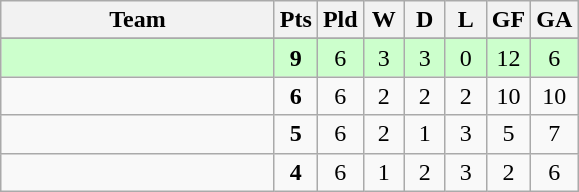<table class="wikitable" style="text-align: center;">
<tr>
<th width=175>Team</th>
<th width=20 abbr="Points">Pts</th>
<th width=20 abbr="Played">Pld</th>
<th width=20 abbr="Won">W</th>
<th width=20 abbr="Drawn">D</th>
<th width=20 abbr="Lost">L</th>
<th width=20 abbr="Goals for">GF</th>
<th width=20 abbr="Goals against">GA</th>
</tr>
<tr style="background:#ffffff;">
</tr>
<tr align=center bgcolor=ccffcc>
<td style="text-align:left;"></td>
<td><strong>9</strong></td>
<td>6</td>
<td>3</td>
<td>3</td>
<td>0</td>
<td>12</td>
<td>6</td>
</tr>
<tr align=center>
<td style="text-align:left;"></td>
<td><strong>6</strong></td>
<td>6</td>
<td>2</td>
<td>2</td>
<td>2</td>
<td>10</td>
<td>10</td>
</tr>
<tr align=center>
<td style="text-align:left;"></td>
<td><strong>5</strong></td>
<td>6</td>
<td>2</td>
<td>1</td>
<td>3</td>
<td>5</td>
<td>7</td>
</tr>
<tr align=center>
<td style="text-align:left;"></td>
<td><strong>4</strong></td>
<td>6</td>
<td>1</td>
<td>2</td>
<td>3</td>
<td>2</td>
<td>6</td>
</tr>
</table>
